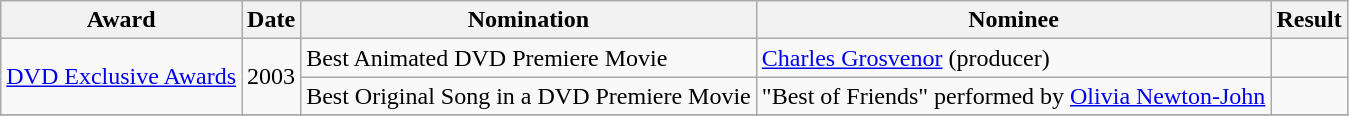<table class="wikitable" width:100%;">
<tr>
<th>Award</th>
<th>Date</th>
<th>Nomination</th>
<th>Nominee</th>
<th>Result</th>
</tr>
<tr>
<td rowspan=2><a href='#'>DVD Exclusive Awards</a></td>
<td rowspan=2>2003</td>
<td>Best Animated DVD Premiere Movie</td>
<td><a href='#'>Charles Grosvenor</a> (producer)</td>
<td></td>
</tr>
<tr>
<td>Best Original Song in a DVD Premiere Movie</td>
<td>"Best of Friends" performed by <a href='#'>Olivia Newton-John</a></td>
<td></td>
</tr>
<tr>
</tr>
</table>
